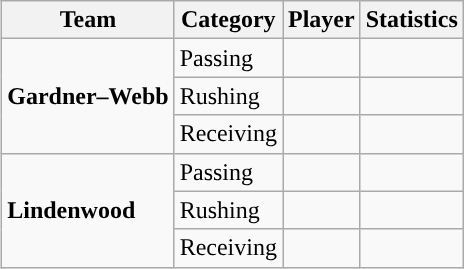<table class="wikitable" style="float: right;">
<tr>
<th>Team</th>
<th>Category</th>
<th>Player</th>
<th>Statistics</th>
</tr>
<tr>
<td rowspan=3><strong>Gardner–Webb</strong></td>
<td>Passing</td>
<td></td>
<td></td>
</tr>
<tr>
<td>Rushing</td>
<td></td>
<td></td>
</tr>
<tr>
<td>Receiving</td>
<td></td>
<td></td>
</tr>
<tr>
<td rowspan=3><strong>Lindenwood</strong></td>
<td>Passing</td>
<td></td>
<td></td>
</tr>
<tr>
<td>Rushing</td>
<td></td>
<td></td>
</tr>
<tr>
<td>Receiving</td>
<td></td>
<td></td>
</tr>
</table>
